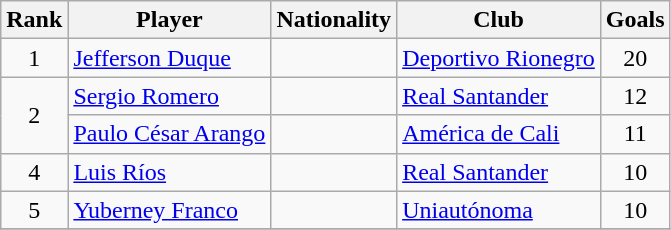<table class="wikitable" border="1">
<tr>
<th>Rank</th>
<th>Player</th>
<th>Nationality</th>
<th>Club</th>
<th>Goals</th>
</tr>
<tr>
<td align=center rowspan=1>1</td>
<td><a href='#'>Jefferson Duque</a></td>
<td></td>
<td><a href='#'>Deportivo Rionegro</a></td>
<td align=center>20</td>
</tr>
<tr>
<td align=center rowspan=2>2</td>
<td><a href='#'>Sergio Romero</a></td>
<td></td>
<td><a href='#'>Real Santander</a></td>
<td align=center>12</td>
</tr>
<tr>
<td><a href='#'>Paulo César Arango</a></td>
<td></td>
<td><a href='#'>América de Cali</a></td>
<td align=center>11</td>
</tr>
<tr>
<td align=center rowspan=1>4</td>
<td><a href='#'>Luis Ríos</a></td>
<td></td>
<td><a href='#'>Real Santander</a></td>
<td align=center>10</td>
</tr>
<tr>
<td align=center>5</td>
<td><a href='#'>Yuberney Franco</a></td>
<td></td>
<td><a href='#'>Uniautónoma</a></td>
<td align=center>10</td>
</tr>
<tr>
</tr>
</table>
